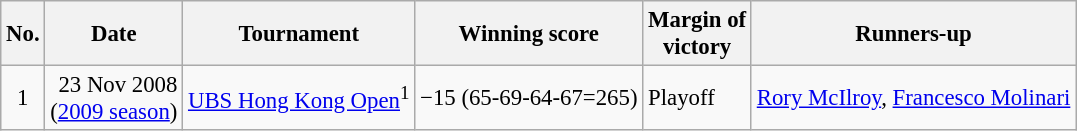<table class="wikitable" style="font-size:95%;">
<tr>
<th>No.</th>
<th>Date</th>
<th>Tournament</th>
<th>Winning score</th>
<th>Margin of<br>victory</th>
<th>Runners-up</th>
</tr>
<tr>
<td align=center>1</td>
<td align=right>23 Nov 2008<br>(<a href='#'>2009 season</a>)</td>
<td><a href='#'>UBS Hong Kong Open</a><sup>1</sup></td>
<td>−15 (65-69-64-67=265)</td>
<td>Playoff</td>
<td> <a href='#'>Rory McIlroy</a>,  <a href='#'>Francesco Molinari</a></td>
</tr>
</table>
